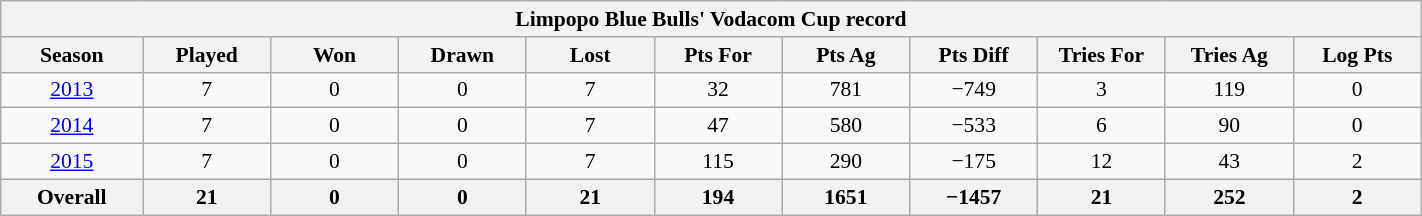<table class="wikitable collapsible" style="text-align:center; font-size:90%; width:75%;">
<tr>
<th colspan=11>Limpopo Blue Bulls' Vodacom Cup record</th>
</tr>
<tr>
<th style="width:10%;">Season</th>
<th style="width:9%;">Played</th>
<th style="width:9%;">Won</th>
<th style="width:9%;">Drawn</th>
<th style="width:9%;">Lost</th>
<th style="width:9%;">Pts For</th>
<th style="width:9%;">Pts Ag</th>
<th style="width:9%;">Pts Diff</th>
<th style="width:9%;">Tries For</th>
<th style="width:9%;">Tries Ag</th>
<th style="width:9%;">Log Pts</th>
</tr>
<tr>
<td><a href='#'>2013</a></td>
<td>7</td>
<td>0</td>
<td>0</td>
<td>7</td>
<td>32</td>
<td>781</td>
<td>−749</td>
<td>3</td>
<td>119</td>
<td>0</td>
</tr>
<tr>
<td><a href='#'>2014</a></td>
<td>7</td>
<td>0</td>
<td>0</td>
<td>7</td>
<td>47</td>
<td>580</td>
<td>−533</td>
<td>6</td>
<td>90</td>
<td>0</td>
</tr>
<tr>
<td><a href='#'>2015</a></td>
<td>7</td>
<td>0</td>
<td>0</td>
<td>7</td>
<td>115</td>
<td>290</td>
<td>−175</td>
<td>12</td>
<td>43</td>
<td>2</td>
</tr>
<tr>
<th>Overall</th>
<th>21</th>
<th>0</th>
<th>0</th>
<th>21</th>
<th>194</th>
<th>1651</th>
<th>−1457</th>
<th>21</th>
<th>252</th>
<th>2</th>
</tr>
</table>
